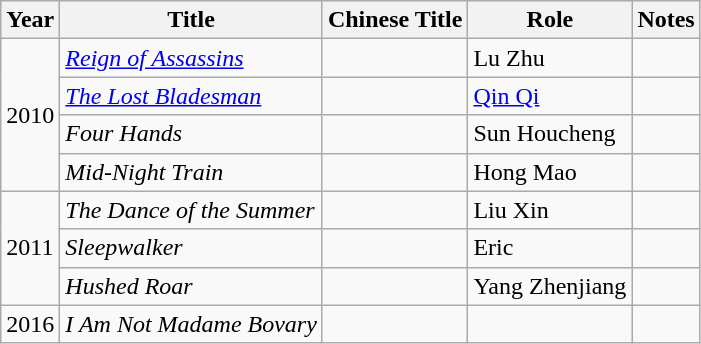<table class="wikitable">
<tr>
<th>Year</th>
<th>Title</th>
<th>Chinese Title</th>
<th>Role</th>
<th>Notes</th>
</tr>
<tr>
<td rowspan="4">2010</td>
<td><em><a href='#'>Reign of Assassins</a></em></td>
<td></td>
<td>Lu Zhu</td>
<td></td>
</tr>
<tr>
<td><em><a href='#'>The Lost Bladesman</a></em></td>
<td></td>
<td><a href='#'>Qin Qi</a></td>
<td></td>
</tr>
<tr>
<td><em>Four Hands</em></td>
<td></td>
<td>Sun Houcheng</td>
<td></td>
</tr>
<tr>
<td><em>Mid-Night Train</em></td>
<td></td>
<td>Hong Mao</td>
<td></td>
</tr>
<tr>
<td rowspan="3">2011</td>
<td><em>The Dance of the Summer</em></td>
<td></td>
<td>Liu Xin</td>
<td></td>
</tr>
<tr>
<td><em>Sleepwalker</em></td>
<td></td>
<td>Eric</td>
<td></td>
</tr>
<tr>
<td><em>Hushed Roar</em></td>
<td></td>
<td>Yang Zhenjiang</td>
<td></td>
</tr>
<tr>
<td>2016</td>
<td><em>I Am Not Madame Bovary</em></td>
<td></td>
<td></td>
<td></td>
</tr>
</table>
